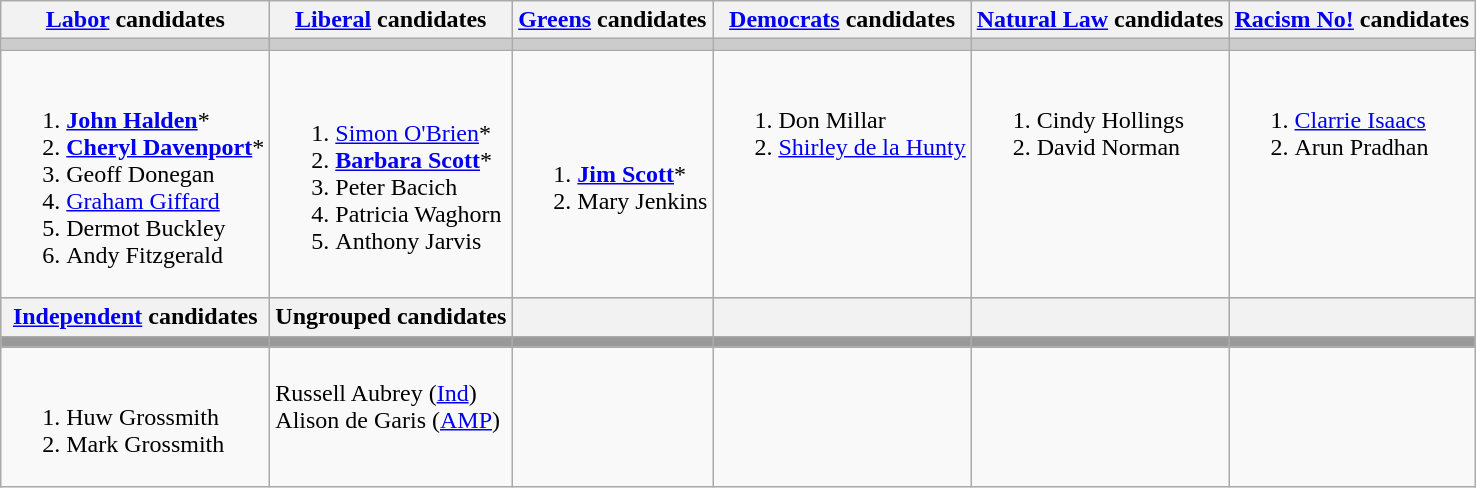<table class="wikitable">
<tr>
<th><a href='#'>Labor</a> candidates</th>
<th><a href='#'>Liberal</a> candidates</th>
<th><a href='#'>Greens</a> candidates</th>
<th><a href='#'>Democrats</a> candidates</th>
<th><a href='#'>Natural Law</a> candidates</th>
<th><a href='#'>Racism No!</a> candidates</th>
</tr>
<tr bgcolor="#cccccc">
<td></td>
<td></td>
<td></td>
<td></td>
<td></td>
<td></td>
</tr>
<tr>
<td><br><ol><li><strong><a href='#'>John Halden</a></strong>*</li><li><strong><a href='#'>Cheryl Davenport</a></strong>*</li><li>Geoff Donegan</li><li><a href='#'>Graham Giffard</a></li><li>Dermot Buckley</li><li>Andy Fitzgerald</li></ol></td>
<td><br><ol><li><a href='#'>Simon O'Brien</a>*</li><li><strong><a href='#'>Barbara Scott</a></strong>*</li><li>Peter Bacich</li><li>Patricia Waghorn</li><li>Anthony Jarvis</li></ol></td>
<td><br><ol><li><strong><a href='#'>Jim Scott</a></strong>*</li><li>Mary Jenkins</li></ol></td>
<td valign=top><br><ol><li>Don Millar</li><li><a href='#'>Shirley de la Hunty</a></li></ol></td>
<td valign=top><br><ol><li>Cindy Hollings</li><li>David Norman</li></ol></td>
<td valign=top><br><ol><li><a href='#'>Clarrie Isaacs</a></li><li>Arun Pradhan</li></ol></td>
</tr>
<tr bgcolor="#cccccc">
<th><a href='#'>Independent</a> candidates</th>
<th>Ungrouped candidates</th>
<th></th>
<th></th>
<th></th>
<th></th>
</tr>
<tr bgcolor="#999999">
<td bgcolor="#999999"></td>
<td bgcolor="#999999"></td>
<td bgcolor="#999999"></td>
<td bgcolor="#999999"></td>
<td bgcolor="#999999"></td>
<td bgcolor="#999999"></td>
</tr>
<tr>
<td valign=top><br><ol><li>Huw Grossmith</li><li>Mark Grossmith</li></ol></td>
<td valign=top><br>Russell Aubrey (<a href='#'>Ind</a>) <br>
Alison de Garis (<a href='#'>AMP</a>)</td>
<td valign=top></td>
<td valign=top></td>
<td valign=top></td>
<td valign=top></td>
</tr>
</table>
